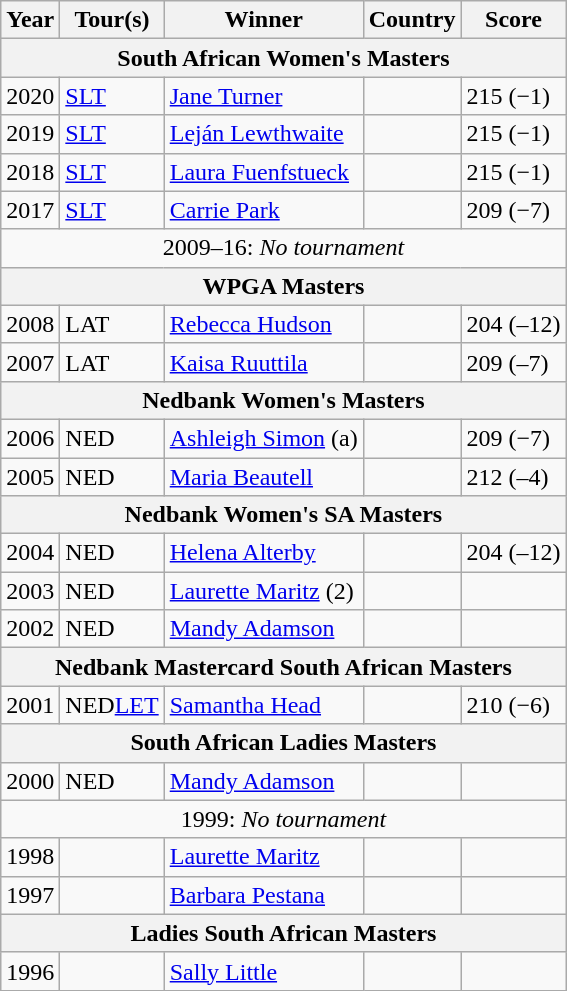<table class=wikitable>
<tr>
<th>Year</th>
<th>Tour(s)</th>
<th>Winner</th>
<th>Country</th>
<th>Score</th>
</tr>
<tr>
<th colspan=8>South African Women's Masters</th>
</tr>
<tr>
<td>2020</td>
<td><a href='#'>SLT</a></td>
<td><a href='#'>Jane Turner</a></td>
<td></td>
<td>215 (−1)</td>
</tr>
<tr>
<td>2019</td>
<td><a href='#'>SLT</a></td>
<td><a href='#'>Leján Lewthwaite</a></td>
<td></td>
<td>215 (−1)</td>
</tr>
<tr>
<td>2018</td>
<td><a href='#'>SLT</a></td>
<td><a href='#'>Laura Fuenfstueck</a></td>
<td></td>
<td>215 (−1)</td>
</tr>
<tr>
<td>2017</td>
<td><a href='#'>SLT</a></td>
<td><a href='#'>Carrie Park</a></td>
<td></td>
<td>209 (−7)</td>
</tr>
<tr>
<td colspan=5 align=center>2009–16: <em>No tournament</em></td>
</tr>
<tr>
<th colspan=7>WPGA Masters</th>
</tr>
<tr>
<td>2008</td>
<td>LAT</td>
<td><a href='#'>Rebecca Hudson</a></td>
<td></td>
<td>204 (–12)</td>
</tr>
<tr>
<td>2007</td>
<td>LAT</td>
<td><a href='#'>Kaisa Ruuttila</a></td>
<td></td>
<td>209 (–7)</td>
</tr>
<tr>
<th colspan=7>Nedbank Women's Masters</th>
</tr>
<tr>
<td>2006</td>
<td>NED</td>
<td><a href='#'>Ashleigh Simon</a> (a)</td>
<td></td>
<td>209 (−7)</td>
</tr>
<tr>
<td>2005</td>
<td>NED</td>
<td><a href='#'>Maria Beautell</a></td>
<td></td>
<td>212 (–4)</td>
</tr>
<tr>
<th colspan=7>Nedbank Women's SA Masters</th>
</tr>
<tr>
<td>2004</td>
<td>NED</td>
<td><a href='#'>Helena Alterby</a></td>
<td></td>
<td>204 (–12)</td>
</tr>
<tr>
<td>2003</td>
<td>NED</td>
<td><a href='#'>Laurette Maritz</a> (2)</td>
<td></td>
<td></td>
</tr>
<tr>
<td>2002</td>
<td>NED</td>
<td><a href='#'>Mandy Adamson</a></td>
<td></td>
<td></td>
</tr>
<tr>
<th colspan=8>Nedbank Mastercard South African Masters</th>
</tr>
<tr>
<td>2001</td>
<td>NED<a href='#'>LET</a></td>
<td><a href='#'>Samantha Head</a></td>
<td></td>
<td>210 (−6)</td>
</tr>
<tr>
<th colspan=8>South African Ladies Masters</th>
</tr>
<tr>
<td>2000</td>
<td>NED</td>
<td><a href='#'>Mandy Adamson</a></td>
<td></td>
<td></td>
</tr>
<tr>
<td colspan=5 align=center>1999: <em>No tournament</em></td>
</tr>
<tr>
<td>1998</td>
<td></td>
<td><a href='#'>Laurette Maritz</a></td>
<td></td>
<td></td>
</tr>
<tr>
<td>1997</td>
<td></td>
<td><a href='#'>Barbara Pestana</a></td>
<td></td>
<td></td>
</tr>
<tr>
<th colspan=8>Ladies South African Masters</th>
</tr>
<tr>
<td>1996</td>
<td></td>
<td><a href='#'>Sally Little</a></td>
<td></td>
<td></td>
</tr>
</table>
